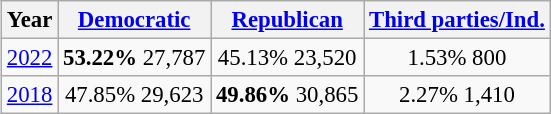<table class="wikitable" style="float:center; margin:1em; font-size:95%;">
<tr>
<th>Year</th>
<th><a href='#'>Democratic</a></th>
<th><a href='#'>Republican</a></th>
<th><a href='#'>Third parties/Ind.</a></th>
</tr>
<tr>
<td align="center" ><a href='#'>2022</a></td>
<td align="center" ><strong>53.22%</strong> 27,787</td>
<td align="center" >45.13% 23,520</td>
<td align="center" >1.53% 800</td>
</tr>
<tr>
<td align="center" ><a href='#'>2018</a></td>
<td align="center" >47.85% 29,623</td>
<td align="center" ><strong>49.86%</strong> 30,865</td>
<td align="center" >2.27% 1,410</td>
</tr>
</table>
